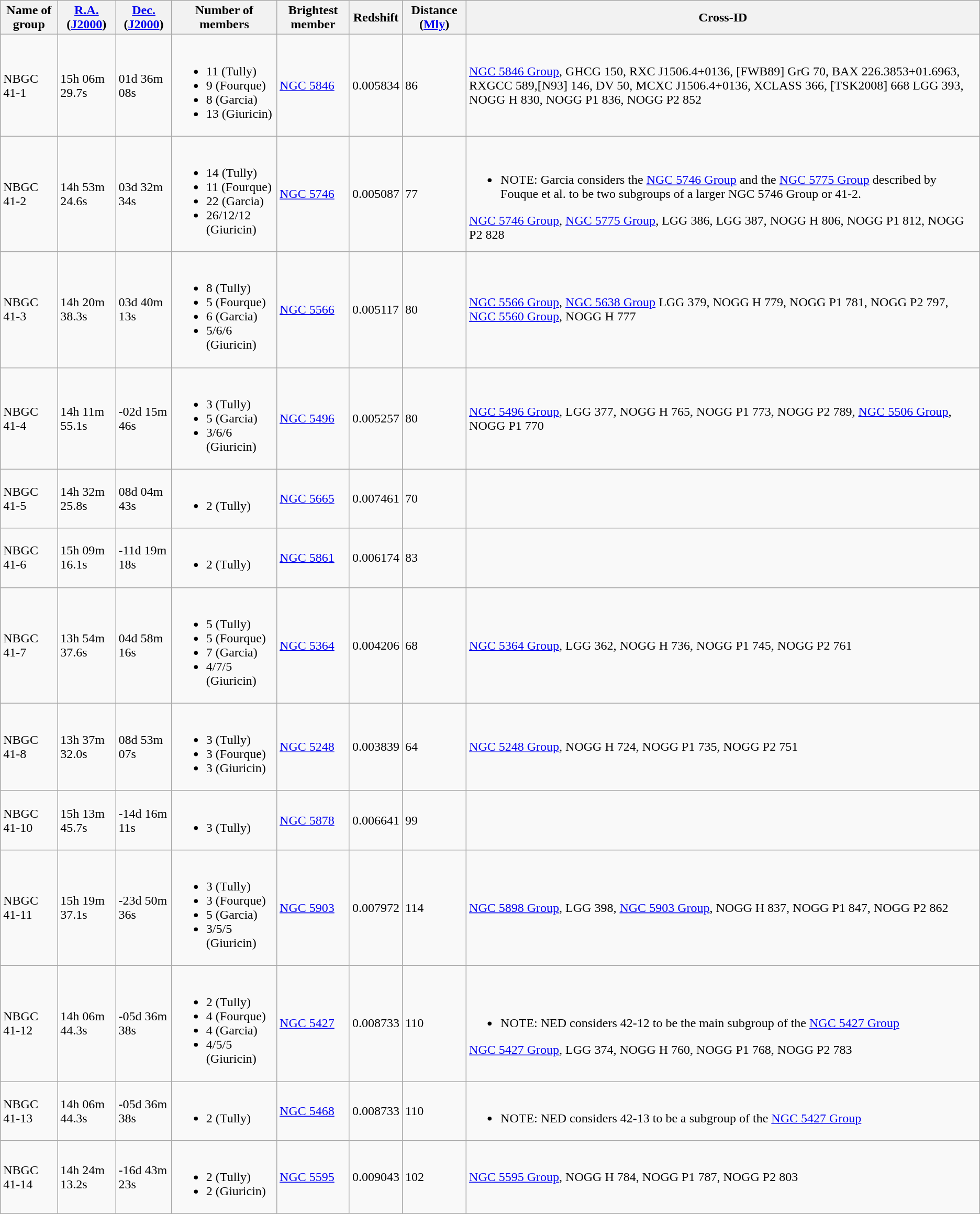<table class="wikitable sortable mw-collapsible">
<tr>
<th>Name of group</th>
<th><a href='#'>R.A.</a> (<a href='#'>J2000</a>)</th>
<th><a href='#'>Dec.</a> (<a href='#'>J2000</a>)</th>
<th>Number of members</th>
<th>Brightest member</th>
<th>Redshift</th>
<th>Distance (<a href='#'>Mly</a>)</th>
<th>Cross-ID</th>
</tr>
<tr>
<td>NBGC 41-1</td>
<td>15h 06m 29.7s</td>
<td>01d 36m 08s</td>
<td><br><ul><li>11 (Tully)</li><li>9 (Fourque)</li><li>8 (Garcia)</li><li>13 (Giuricin)</li></ul></td>
<td><a href='#'>NGC 5846</a></td>
<td>0.005834</td>
<td>86</td>
<td><a href='#'>NGC 5846 Group</a>, GHCG 150, RXC J1506.4+0136, [FWB89] GrG 70, BAX 226.3853+01.6963, RXGCC 589,[N93] 146, DV 50, MCXC J1506.4+0136, XCLASS 366, [TSK2008] 668 LGG 393, NOGG H 830, NOGG P1 836, NOGG P2 852</td>
</tr>
<tr>
<td>NBGC 41-2</td>
<td>14h 53m 24.6s</td>
<td>03d 32m 34s</td>
<td><br><ul><li>14 (Tully)</li><li>11 (Fourque)</li><li>22 (Garcia)</li><li>26/12/12 (Giuricin)</li></ul></td>
<td><a href='#'>NGC 5746</a></td>
<td>0.005087</td>
<td>77</td>
<td><br><ul><li>NOTE: Garcia considers the <a href='#'>NGC 5746 Group</a> and the <a href='#'>NGC 5775 Group</a> described by Fouque et al. to be two subgroups of a larger NGC 5746 Group or 41-2.</li></ul><a href='#'>NGC 5746 Group</a>, <a href='#'>NGC 5775 Group</a>, LGG 386, LGG 387, NOGG H 806, NOGG P1 812, NOGG P2 828</td>
</tr>
<tr>
<td>NBGC 41-3</td>
<td>14h 20m 38.3s</td>
<td>03d 40m 13s</td>
<td><br><ul><li>8 (Tully)</li><li>5 (Fourque)</li><li>6 (Garcia)</li><li>5/6/6 (Giuricin)</li></ul></td>
<td><a href='#'>NGC 5566</a></td>
<td>0.005117</td>
<td>80</td>
<td><a href='#'>NGC 5566 Group</a>, <a href='#'>NGC 5638 Group</a> LGG 379, NOGG H 779, NOGG P1 781, NOGG P2 797,  <a href='#'>NGC 5560 Group</a>, NOGG H 777</td>
</tr>
<tr>
<td>NBGC 41-4</td>
<td>14h 11m 55.1s</td>
<td>-02d 15m 46s</td>
<td><br><ul><li>3 (Tully)</li><li>5 (Garcia)</li><li>3/6/6 (Giuricin)</li></ul></td>
<td><a href='#'>NGC 5496</a></td>
<td>0.005257</td>
<td>80</td>
<td><a href='#'>NGC 5496 Group</a>, LGG 377, NOGG H 765, NOGG P1 773, NOGG P2 789, <a href='#'>NGC 5506 Group</a>, NOGG P1 770</td>
</tr>
<tr>
<td>NBGC 41-5</td>
<td>14h 32m 25.8s</td>
<td>08d 04m 43s</td>
<td><br><ul><li>2 (Tully)</li></ul></td>
<td><a href='#'>NGC 5665</a></td>
<td>0.007461</td>
<td>70</td>
<td></td>
</tr>
<tr>
<td>NBGC 41-6</td>
<td>15h 09m 16.1s</td>
<td>-11d 19m 18s</td>
<td><br><ul><li>2 (Tully)</li></ul></td>
<td><a href='#'>NGC 5861</a></td>
<td>0.006174</td>
<td>83</td>
<td></td>
</tr>
<tr>
<td>NBGC 41-7</td>
<td>13h 54m 37.6s</td>
<td>04d 58m 16s</td>
<td><br><ul><li>5 (Tully)</li><li>5 (Fourque)</li><li>7 (Garcia)</li><li>4/7/5 (Giuricin)</li></ul></td>
<td><a href='#'>NGC 5364</a></td>
<td>0.004206</td>
<td>68</td>
<td><a href='#'>NGC 5364 Group</a>, LGG 362, NOGG H 736, NOGG P1 745, NOGG P2 761</td>
</tr>
<tr>
<td>NBGC 41-8</td>
<td>13h 37m 32.0s</td>
<td>08d 53m 07s</td>
<td><br><ul><li>3 (Tully)</li><li>3 (Fourque)</li><li>3 (Giuricin)</li></ul></td>
<td><a href='#'>NGC 5248</a></td>
<td>0.003839</td>
<td>64</td>
<td><a href='#'>NGC 5248 Group</a>, NOGG H 724, NOGG P1 735, NOGG P2 751</td>
</tr>
<tr>
<td>NBGC 41-10</td>
<td>15h 13m 45.7s</td>
<td>-14d 16m 11s</td>
<td><br><ul><li>3 (Tully)</li></ul></td>
<td><a href='#'>NGC 5878</a></td>
<td>0.006641</td>
<td>99</td>
<td></td>
</tr>
<tr>
<td>NBGC 41-11</td>
<td>15h 19m 37.1s</td>
<td>-23d 50m 36s</td>
<td><br><ul><li>3 (Tully)</li><li>3 (Fourque)</li><li>5 (Garcia)</li><li>3/5/5 (Giuricin)</li></ul></td>
<td><a href='#'>NGC 5903</a></td>
<td>0.007972</td>
<td>114</td>
<td><a href='#'>NGC 5898 Group</a>, LGG 398, <a href='#'>NGC 5903 Group</a>, NOGG H 837, NOGG P1 847, NOGG P2 862</td>
</tr>
<tr>
<td>NBGC 41-12</td>
<td>14h 06m 44.3s</td>
<td>-05d 36m 38s</td>
<td><br><ul><li>2 (Tully)</li><li>4 (Fourque)</li><li>4 (Garcia)</li><li>4/5/5 (Giuricin)</li></ul></td>
<td><a href='#'>NGC 5427</a></td>
<td>0.008733</td>
<td>110</td>
<td><br><ul><li>NOTE: NED considers 42-12 to be the main subgroup of the <a href='#'>NGC 5427 Group</a></li></ul><a href='#'>NGC 5427 Group</a>, LGG 374, NOGG H 760, NOGG P1 768, NOGG P2 783</td>
</tr>
<tr>
<td>NBGC 41-13</td>
<td>14h 06m 44.3s</td>
<td>-05d 36m 38s</td>
<td><br><ul><li>2 (Tully)</li></ul></td>
<td><a href='#'>NGC 5468</a></td>
<td>0.008733</td>
<td>110</td>
<td><br><ul><li>NOTE: NED considers 42-13 to be a subgroup of the <a href='#'>NGC 5427 Group</a></li></ul></td>
</tr>
<tr>
<td>NBGC 41-14</td>
<td>14h 24m 13.2s</td>
<td>-16d 43m 23s</td>
<td><br><ul><li>2 (Tully)</li><li>2 (Giuricin)</li></ul></td>
<td><a href='#'>NGC 5595</a></td>
<td>0.009043</td>
<td>102</td>
<td><a href='#'>NGC 5595 Group</a>, NOGG H 784, NOGG P1 787, NOGG P2 803</td>
</tr>
</table>
